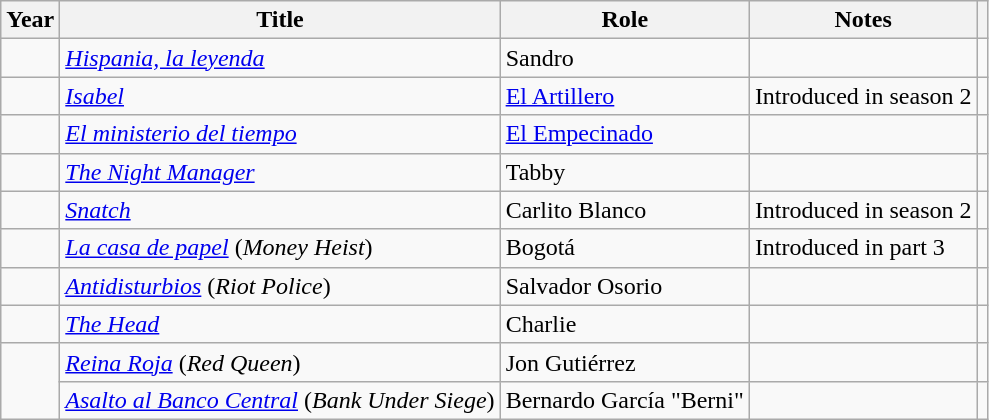<table class="wikitable sortable">
<tr>
<th>Year</th>
<th>Title</th>
<th>Role</th>
<th class="unsortable">Notes</th>
<th></th>
</tr>
<tr>
<td></td>
<td><em><a href='#'>Hispania, la leyenda</a></em></td>
<td>Sandro</td>
<td></td>
<td align = "center"></td>
</tr>
<tr>
<td></td>
<td><em><a href='#'>Isabel</a></em></td>
<td><a href='#'>El Artillero</a></td>
<td>Introduced in season 2</td>
<td align = "center"></td>
</tr>
<tr>
<td></td>
<td><em><a href='#'>El ministerio del tiempo</a></em></td>
<td><a href='#'>El Empecinado</a></td>
<td></td>
<td align = "center"></td>
</tr>
<tr>
<td></td>
<td><em><a href='#'>The Night Manager</a></em></td>
<td>Tabby</td>
<td></td>
<td align = "center"></td>
</tr>
<tr>
<td></td>
<td><em><a href='#'>Snatch</a></em></td>
<td>Carlito Blanco</td>
<td>Introduced in season 2</td>
<td align = "center"></td>
</tr>
<tr>
<td></td>
<td><em><a href='#'>La casa de papel</a></em> (<em>Money Heist</em>)</td>
<td>Bogotá</td>
<td>Introduced in part 3</td>
<td align = "center"></td>
</tr>
<tr>
<td></td>
<td><em><a href='#'>Antidisturbios</a></em> (<em>Riot Police</em>)</td>
<td>Salvador Osorio</td>
<td></td>
<td align = "center"></td>
</tr>
<tr>
<td></td>
<td><em><a href='#'>The Head</a></em></td>
<td>Charlie</td>
<td></td>
<td align = "center"></td>
</tr>
<tr>
<td rowspan = "2"></td>
<td><em><a href='#'>Reina Roja</a></em> (<em>Red Queen</em>)</td>
<td>Jon Gutiérrez</td>
<td></td>
<td align = "center"></td>
</tr>
<tr>
<td><em><a href='#'>Asalto al Banco Central</a></em> (<em>Bank Under Siege</em>)</td>
<td>Bernardo García "Berni"</td>
<td></td>
<td></td>
</tr>
</table>
